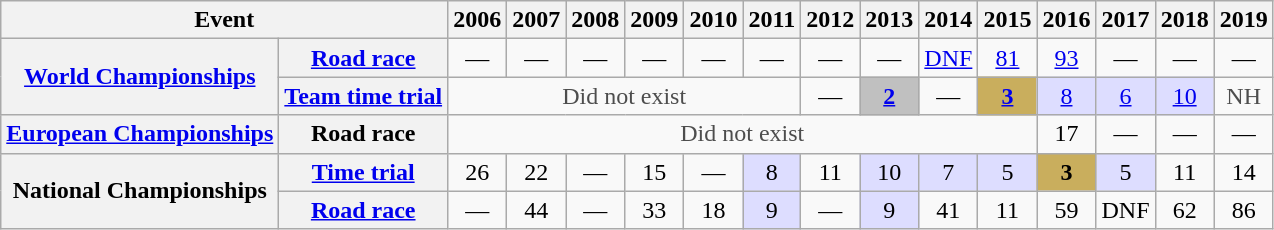<table class="wikitable plainrowheaders">
<tr>
<th scope="col" colspan=2>Event</th>
<th scope="col">2006</th>
<th scope="col">2007</th>
<th scope="col">2008</th>
<th scope="col">2009</th>
<th scope="col">2010</th>
<th scope="col">2011</th>
<th scope="col">2012</th>
<th scope="col">2013</th>
<th scope="col">2014</th>
<th scope="col">2015</th>
<th scope="col">2016</th>
<th scope="col">2017</th>
<th scope="col">2018</th>
<th scope="col">2019</th>
</tr>
<tr style="text-align:center;">
<th scope="row" rowspan=2> <a href='#'>World Championships</a></th>
<th scope="row"><a href='#'>Road race</a></th>
<td>—</td>
<td>—</td>
<td>—</td>
<td>—</td>
<td>—</td>
<td>—</td>
<td>—</td>
<td>—</td>
<td><a href='#'>DNF</a></td>
<td><a href='#'>81</a></td>
<td><a href='#'>93</a></td>
<td>—</td>
<td>—</td>
<td>—</td>
</tr>
<tr style="text-align:center;">
<th scope="row"><a href='#'>Team time trial</a></th>
<td style="color:#4d4d4d;" colspan=6>Did not exist</td>
<td>—</td>
<th style="background:silver;"><a href='#'>2</a></th>
<td>—</td>
<th style="background:#C9AE5D;"><a href='#'>3</a></th>
<td style="background:#ddf;"><a href='#'>8</a></td>
<td style="background:#ddf;"><a href='#'>6</a></td>
<td style="background:#ddf;"><a href='#'>10</a></td>
<td style="color:#4d4d4d;" colspan=1>NH</td>
</tr>
<tr style="text-align:center;">
<th scope="row"> <a href='#'>European Championships</a></th>
<th scope="row">Road race</th>
<td style="color:#4d4d4d;" colspan=10>Did not exist</td>
<td>17</td>
<td>—</td>
<td>—</td>
<td>—</td>
</tr>
<tr style="text-align:center;">
<th scope="row" rowspan=2> National Championships</th>
<th scope="row"><a href='#'>Time trial</a></th>
<td>26</td>
<td>22</td>
<td>—</td>
<td>15</td>
<td>—</td>
<td style="background:#ddf;">8</td>
<td>11</td>
<td style="background:#ddf;">10</td>
<td style="background:#ddf;">7</td>
<td style="background:#ddf;">5</td>
<th style="background:#C9AE5D;">3</th>
<td style="background:#ddf;">5</td>
<td>11</td>
<td>14</td>
</tr>
<tr style="text-align:center;">
<th scope="row"><a href='#'>Road race</a></th>
<td>—</td>
<td>44</td>
<td>—</td>
<td>33</td>
<td>18</td>
<td style="background:#ddf;">9</td>
<td>—</td>
<td style="background:#ddf;">9</td>
<td>41</td>
<td>11</td>
<td>59</td>
<td>DNF</td>
<td>62</td>
<td>86</td>
</tr>
</table>
